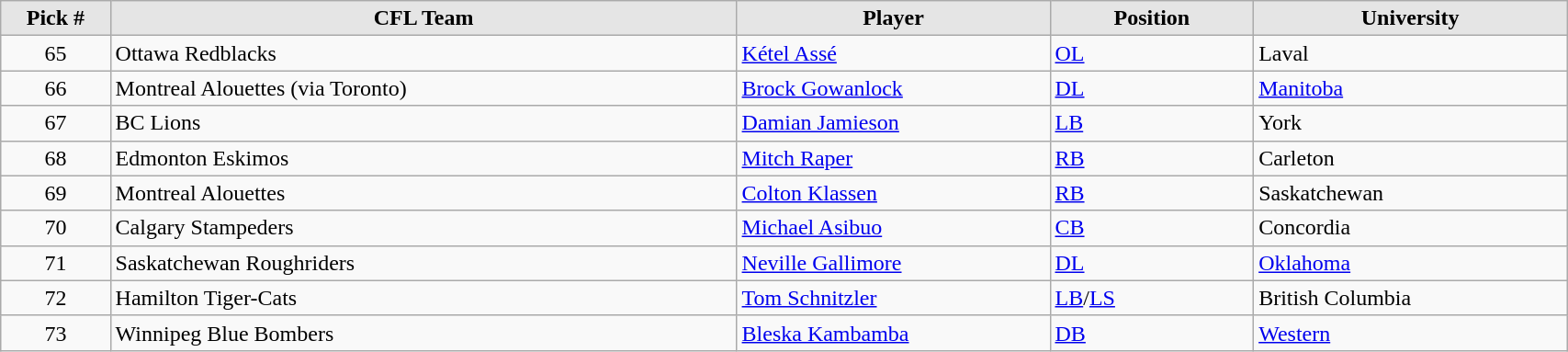<table class="wikitable" style="width: 90%">
<tr>
<th style="background:#E5E5E5;" width=7%>Pick #</th>
<th width=40% style="background:#E5E5E5;">CFL Team</th>
<th width=20% style="background:#E5E5E5;">Player</th>
<th width=13% style="background:#E5E5E5;">Position</th>
<th width=20% style="background:#E5E5E5;">University</th>
</tr>
<tr>
<td align=center>65</td>
<td>Ottawa Redblacks</td>
<td><a href='#'>Kétel Assé</a></td>
<td><a href='#'>OL</a></td>
<td>Laval</td>
</tr>
<tr>
<td align=center>66</td>
<td>Montreal Alouettes  (via Toronto)</td>
<td><a href='#'>Brock Gowanlock</a></td>
<td><a href='#'>DL</a></td>
<td><a href='#'>Manitoba</a></td>
</tr>
<tr>
<td align=center>67</td>
<td>BC Lions</td>
<td><a href='#'>Damian Jamieson</a></td>
<td><a href='#'>LB</a></td>
<td>York</td>
</tr>
<tr>
<td align=center>68</td>
<td>Edmonton Eskimos</td>
<td><a href='#'>Mitch Raper</a></td>
<td><a href='#'>RB</a></td>
<td>Carleton</td>
</tr>
<tr>
<td align=center>69</td>
<td>Montreal Alouettes</td>
<td><a href='#'>Colton Klassen</a></td>
<td><a href='#'>RB</a></td>
<td>Saskatchewan</td>
</tr>
<tr>
<td align=center>70</td>
<td>Calgary Stampeders</td>
<td><a href='#'>Michael Asibuo</a></td>
<td><a href='#'>CB</a></td>
<td>Concordia</td>
</tr>
<tr>
<td align=center>71</td>
<td>Saskatchewan Roughriders</td>
<td><a href='#'>Neville Gallimore</a></td>
<td><a href='#'>DL</a></td>
<td><a href='#'>Oklahoma</a></td>
</tr>
<tr>
<td align=center>72</td>
<td>Hamilton Tiger-Cats</td>
<td><a href='#'>Tom Schnitzler</a></td>
<td><a href='#'>LB</a>/<a href='#'>LS</a></td>
<td>British Columbia</td>
</tr>
<tr>
<td align=center>73</td>
<td>Winnipeg Blue Bombers</td>
<td><a href='#'>Bleska Kambamba</a></td>
<td><a href='#'>DB</a></td>
<td><a href='#'>Western</a></td>
</tr>
</table>
